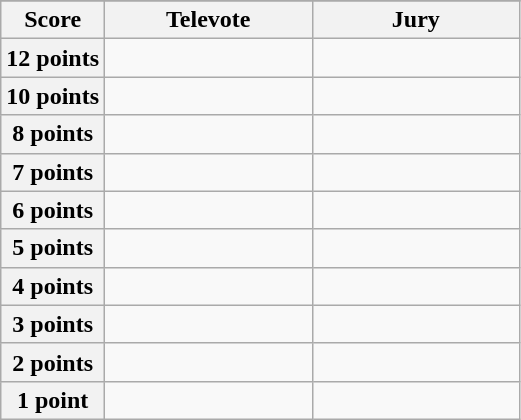<table class="wikitable">
<tr>
</tr>
<tr>
<th scope="col" width="20%">Score</th>
<th scope="col" width="40%">Televote</th>
<th scope="col" width="40%">Jury</th>
</tr>
<tr>
<th scope="row">12 points</th>
<td></td>
<td></td>
</tr>
<tr>
<th scope="row">10 points</th>
<td></td>
<td></td>
</tr>
<tr>
<th scope="row">8 points</th>
<td></td>
<td></td>
</tr>
<tr>
<th scope="row">7 points</th>
<td></td>
<td></td>
</tr>
<tr>
<th scope="row">6 points</th>
<td></td>
<td></td>
</tr>
<tr>
<th scope="row">5 points</th>
<td></td>
<td></td>
</tr>
<tr>
<th scope="row">4 points</th>
<td></td>
<td></td>
</tr>
<tr>
<th scope="row">3 points</th>
<td></td>
<td></td>
</tr>
<tr>
<th scope="row">2 points</th>
<td></td>
<td></td>
</tr>
<tr>
<th scope="row">1 point</th>
<td></td>
<td></td>
</tr>
</table>
